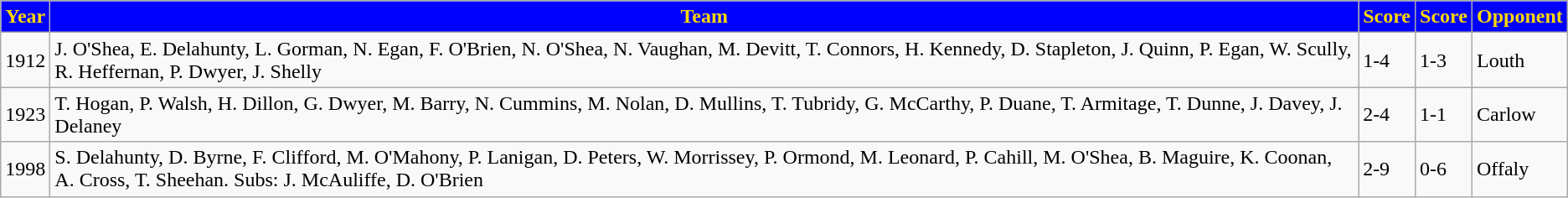<table class="wikitable">
<tr style="text-align:center;background:blue;color:gold;">
<td><strong>Year</strong></td>
<td><strong>Team</strong></td>
<td><strong>Score</strong></td>
<td><strong>Score</strong></td>
<td><strong>Opponent</strong></td>
</tr>
<tr>
<td>1912</td>
<td>J. O'Shea, E. Delahunty, L. Gorman, N. Egan, F. O'Brien, N. O'Shea, N. Vaughan, M. Devitt, T. Connors, H. Kennedy, D. Stapleton, J. Quinn, P. Egan, W. Scully, R. Heffernan, P. Dwyer, J. Shelly</td>
<td>1-4</td>
<td>1-3</td>
<td>Louth</td>
</tr>
<tr>
<td>1923</td>
<td>T. Hogan, P. Walsh, H. Dillon, G. Dwyer, M. Barry, N. Cummins, M. Nolan, D. Mullins, T. Tubridy, G. McCarthy, P. Duane, T. Armitage, T. Dunne, J. Davey, J. Delaney</td>
<td>2-4</td>
<td>1-1</td>
<td>Carlow</td>
</tr>
<tr>
<td>1998</td>
<td>S. Delahunty, D. Byrne, F. Clifford, M. O'Mahony, P. Lanigan, D. Peters, W. Morrissey, P. Ormond, M. Leonard, P. Cahill, M. O'Shea, B. Maguire, K. Coonan, A. Cross, T. Sheehan. Subs: J. McAuliffe, D. O'Brien</td>
<td>2-9</td>
<td>0-6</td>
<td>Offaly</td>
</tr>
</table>
